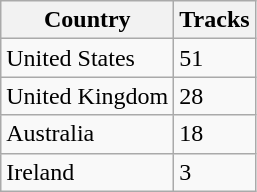<table class="wikitable sortable">
<tr>
<th>Country</th>
<th>Tracks</th>
</tr>
<tr>
<td>United States</td>
<td>51</td>
</tr>
<tr>
<td>United Kingdom</td>
<td>28</td>
</tr>
<tr>
<td>Australia</td>
<td>18</td>
</tr>
<tr>
<td>Ireland</td>
<td>3</td>
</tr>
</table>
